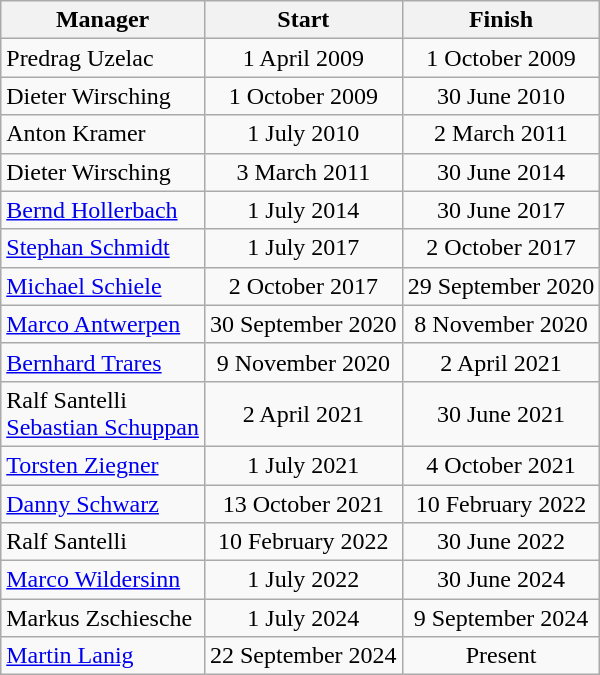<table class="wikitable">
<tr>
<th>Manager</th>
<th>Start</th>
<th>Finish</th>
</tr>
<tr align="center">
<td align="left">Predrag Uzelac</td>
<td>1 April 2009</td>
<td>1 October 2009</td>
</tr>
<tr align="center">
<td align="left">Dieter Wirsching</td>
<td>1 October 2009</td>
<td>30 June 2010</td>
</tr>
<tr align="center">
<td align="left">Anton Kramer</td>
<td>1 July 2010</td>
<td>2 March 2011</td>
</tr>
<tr align="center">
<td align="left">Dieter Wirsching</td>
<td>3 March 2011</td>
<td>30 June 2014</td>
</tr>
<tr align="center">
<td align="left"><a href='#'>Bernd Hollerbach</a></td>
<td>1 July 2014</td>
<td>30 June 2017</td>
</tr>
<tr align="center">
<td align="left"><a href='#'>Stephan Schmidt</a></td>
<td>1 July 2017</td>
<td>2 October 2017</td>
</tr>
<tr align="center">
<td align="left"><a href='#'>Michael Schiele</a></td>
<td>2 October 2017</td>
<td>29 September 2020</td>
</tr>
<tr align="center">
<td align="left"><a href='#'>Marco Antwerpen</a></td>
<td>30 September 2020</td>
<td>8 November 2020</td>
</tr>
<tr align="center">
<td align="left"><a href='#'>Bernhard Trares</a></td>
<td>9 November 2020</td>
<td>2 April 2021</td>
</tr>
<tr align="center">
<td align="left">Ralf Santelli<br><a href='#'>Sebastian Schuppan</a></td>
<td>2 April 2021</td>
<td>30 June 2021</td>
</tr>
<tr align="center">
<td align="left"><a href='#'>Torsten Ziegner</a></td>
<td>1 July 2021</td>
<td>4 October 2021</td>
</tr>
<tr align="center">
<td align="left"><a href='#'>Danny Schwarz</a></td>
<td>13 October 2021</td>
<td>10 February 2022</td>
</tr>
<tr align="center">
<td align="left">Ralf Santelli</td>
<td>10 February 2022</td>
<td>30 June 2022</td>
</tr>
<tr align="center">
<td align="left"><a href='#'>Marco Wildersinn</a></td>
<td>1 July 2022</td>
<td>30 June 2024</td>
</tr>
<tr align="center">
<td align="left">Markus Zschiesche</td>
<td>1 July 2024</td>
<td>9 September 2024</td>
</tr>
<tr align="center">
<td align="left"><a href='#'>Martin Lanig</a></td>
<td>22 September 2024</td>
<td>Present</td>
</tr>
</table>
